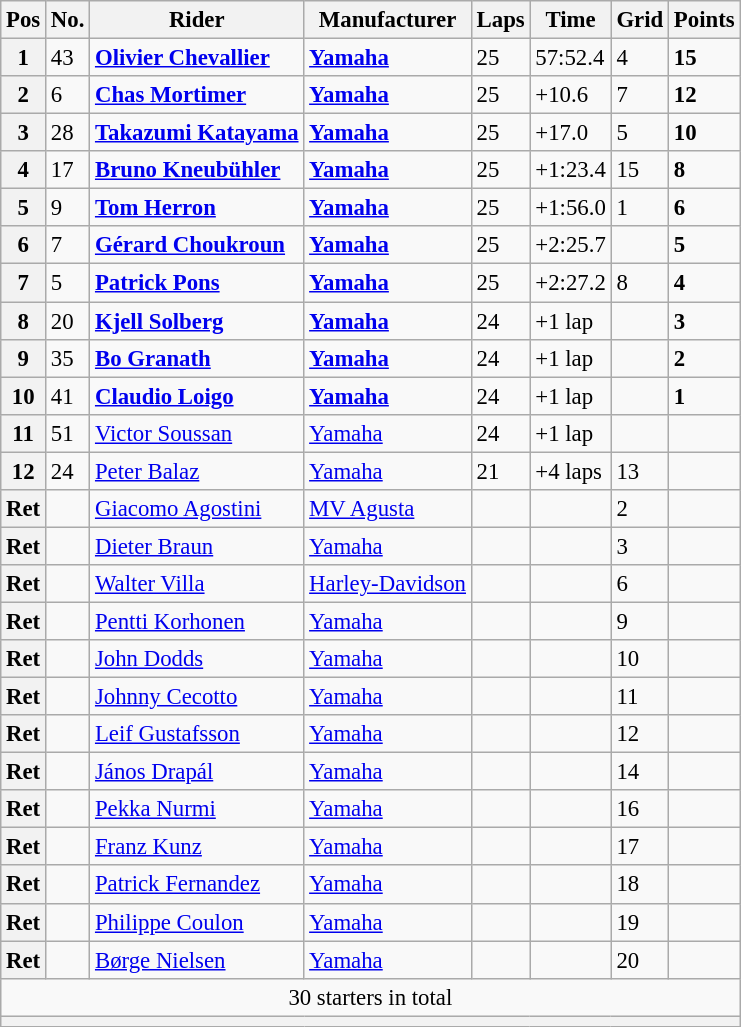<table class="wikitable" style="font-size: 95%;">
<tr>
<th>Pos</th>
<th>No.</th>
<th>Rider</th>
<th>Manufacturer</th>
<th>Laps</th>
<th>Time</th>
<th>Grid</th>
<th>Points</th>
</tr>
<tr>
<th>1</th>
<td>43</td>
<td> <strong><a href='#'>Olivier Chevallier</a></strong></td>
<td><strong><a href='#'>Yamaha</a></strong></td>
<td>25</td>
<td>57:52.4</td>
<td>4</td>
<td><strong>15</strong></td>
</tr>
<tr>
<th>2</th>
<td>6</td>
<td> <strong><a href='#'>Chas Mortimer</a></strong></td>
<td><strong><a href='#'>Yamaha</a></strong></td>
<td>25</td>
<td>+10.6</td>
<td>7</td>
<td><strong>12</strong></td>
</tr>
<tr>
<th>3</th>
<td>28</td>
<td> <strong><a href='#'>Takazumi Katayama</a></strong></td>
<td><strong><a href='#'>Yamaha</a></strong></td>
<td>25</td>
<td>+17.0</td>
<td>5</td>
<td><strong>10</strong></td>
</tr>
<tr>
<th>4</th>
<td>17</td>
<td> <strong><a href='#'>Bruno Kneubühler</a></strong></td>
<td><strong><a href='#'>Yamaha</a></strong></td>
<td>25</td>
<td>+1:23.4</td>
<td>15</td>
<td><strong>8</strong></td>
</tr>
<tr>
<th>5</th>
<td>9</td>
<td> <strong><a href='#'>Tom Herron</a></strong></td>
<td><strong><a href='#'>Yamaha</a></strong></td>
<td>25</td>
<td>+1:56.0</td>
<td>1</td>
<td><strong>6</strong></td>
</tr>
<tr>
<th>6</th>
<td>7</td>
<td> <strong><a href='#'>Gérard Choukroun</a></strong></td>
<td><strong><a href='#'>Yamaha</a></strong></td>
<td>25</td>
<td>+2:25.7</td>
<td></td>
<td><strong>5</strong></td>
</tr>
<tr>
<th>7</th>
<td>5</td>
<td> <strong><a href='#'>Patrick Pons</a></strong></td>
<td><strong><a href='#'>Yamaha</a></strong></td>
<td>25</td>
<td>+2:27.2</td>
<td>8</td>
<td><strong>4</strong></td>
</tr>
<tr>
<th>8</th>
<td>20</td>
<td> <strong><a href='#'>Kjell Solberg</a></strong></td>
<td><strong><a href='#'>Yamaha</a></strong></td>
<td>24</td>
<td>+1 lap</td>
<td></td>
<td><strong>3</strong></td>
</tr>
<tr>
<th>9</th>
<td>35</td>
<td> <strong><a href='#'>Bo Granath</a></strong></td>
<td><strong><a href='#'>Yamaha</a></strong></td>
<td>24</td>
<td>+1 lap</td>
<td></td>
<td><strong>2</strong></td>
</tr>
<tr>
<th>10</th>
<td>41</td>
<td> <strong><a href='#'>Claudio Loigo</a></strong></td>
<td><strong><a href='#'>Yamaha</a></strong></td>
<td>24</td>
<td>+1 lap</td>
<td></td>
<td><strong>1</strong></td>
</tr>
<tr>
<th>11</th>
<td>51</td>
<td> <a href='#'>Victor Soussan</a></td>
<td><a href='#'>Yamaha</a></td>
<td>24</td>
<td>+1 lap</td>
<td></td>
<td></td>
</tr>
<tr>
<th>12</th>
<td>24</td>
<td> <a href='#'>Peter Balaz</a></td>
<td><a href='#'>Yamaha</a></td>
<td>21</td>
<td>+4 laps</td>
<td>13</td>
<td></td>
</tr>
<tr>
<th>Ret</th>
<td></td>
<td> <a href='#'>Giacomo Agostini</a></td>
<td><a href='#'>MV Agusta</a></td>
<td></td>
<td></td>
<td>2</td>
<td></td>
</tr>
<tr>
<th>Ret</th>
<td></td>
<td> <a href='#'>Dieter Braun</a></td>
<td><a href='#'>Yamaha</a></td>
<td></td>
<td></td>
<td>3</td>
<td></td>
</tr>
<tr>
<th>Ret</th>
<td></td>
<td> <a href='#'>Walter Villa</a></td>
<td><a href='#'>Harley-Davidson</a></td>
<td></td>
<td></td>
<td>6</td>
<td></td>
</tr>
<tr>
<th>Ret</th>
<td></td>
<td> <a href='#'>Pentti Korhonen</a></td>
<td><a href='#'>Yamaha</a></td>
<td></td>
<td></td>
<td>9</td>
<td></td>
</tr>
<tr>
<th>Ret</th>
<td></td>
<td> <a href='#'>John Dodds</a></td>
<td><a href='#'>Yamaha</a></td>
<td></td>
<td></td>
<td>10</td>
<td></td>
</tr>
<tr>
<th>Ret</th>
<td></td>
<td> <a href='#'>Johnny Cecotto</a></td>
<td><a href='#'>Yamaha</a></td>
<td></td>
<td></td>
<td>11</td>
<td></td>
</tr>
<tr>
<th>Ret</th>
<td></td>
<td> <a href='#'>Leif Gustafsson</a></td>
<td><a href='#'>Yamaha</a></td>
<td></td>
<td></td>
<td>12</td>
<td></td>
</tr>
<tr>
<th>Ret</th>
<td></td>
<td> <a href='#'>János Drapál</a></td>
<td><a href='#'>Yamaha</a></td>
<td></td>
<td></td>
<td>14</td>
<td></td>
</tr>
<tr>
<th>Ret</th>
<td></td>
<td> <a href='#'>Pekka Nurmi</a></td>
<td><a href='#'>Yamaha</a></td>
<td></td>
<td></td>
<td>16</td>
<td></td>
</tr>
<tr>
<th>Ret</th>
<td></td>
<td> <a href='#'>Franz Kunz</a></td>
<td><a href='#'>Yamaha</a></td>
<td></td>
<td></td>
<td>17</td>
<td></td>
</tr>
<tr>
<th>Ret</th>
<td></td>
<td> <a href='#'>Patrick Fernandez</a></td>
<td><a href='#'>Yamaha</a></td>
<td></td>
<td></td>
<td>18</td>
<td></td>
</tr>
<tr>
<th>Ret</th>
<td></td>
<td> <a href='#'>Philippe Coulon</a></td>
<td><a href='#'>Yamaha</a></td>
<td></td>
<td></td>
<td>19</td>
<td></td>
</tr>
<tr>
<th>Ret</th>
<td></td>
<td> <a href='#'>Børge Nielsen</a></td>
<td><a href='#'>Yamaha</a></td>
<td></td>
<td></td>
<td>20</td>
<td></td>
</tr>
<tr>
<td colspan=8 align=center>30 starters in total</td>
</tr>
<tr>
<th colspan=8></th>
</tr>
</table>
